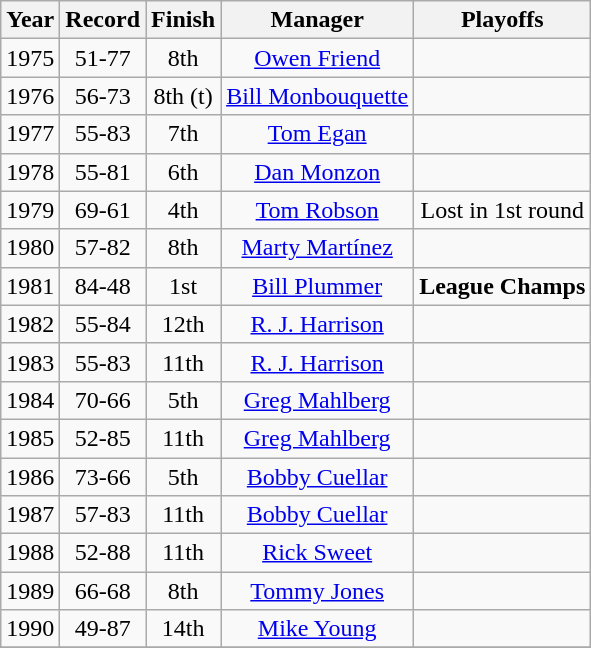<table class="wikitable" style="text-align:center">
<tr>
<th>Year</th>
<th>Record</th>
<th>Finish</th>
<th>Manager</th>
<th>Playoffs</th>
</tr>
<tr>
<td>1975</td>
<td>51-77</td>
<td>8th</td>
<td><a href='#'>Owen Friend</a></td>
<td></td>
</tr>
<tr>
<td>1976</td>
<td>56-73</td>
<td>8th (t)</td>
<td><a href='#'>Bill Monbouquette</a></td>
<td></td>
</tr>
<tr>
<td>1977</td>
<td>55-83</td>
<td>7th</td>
<td><a href='#'>Tom Egan</a></td>
<td></td>
</tr>
<tr>
<td>1978</td>
<td>55-81</td>
<td>6th</td>
<td><a href='#'>Dan Monzon</a></td>
<td></td>
</tr>
<tr>
<td>1979</td>
<td>69-61</td>
<td>4th</td>
<td><a href='#'>Tom Robson</a></td>
<td>Lost in 1st round</td>
</tr>
<tr>
<td>1980</td>
<td>57-82</td>
<td>8th</td>
<td><a href='#'>Marty Martínez</a></td>
<td></td>
</tr>
<tr>
<td>1981</td>
<td>84-48</td>
<td>1st</td>
<td><a href='#'>Bill Plummer</a></td>
<td><strong>League Champs</strong></td>
</tr>
<tr>
<td>1982</td>
<td>55-84</td>
<td>12th</td>
<td><a href='#'>R. J. Harrison</a></td>
<td></td>
</tr>
<tr>
<td>1983</td>
<td>55-83</td>
<td>11th</td>
<td><a href='#'>R. J. Harrison</a></td>
<td></td>
</tr>
<tr>
<td>1984</td>
<td>70-66</td>
<td>5th</td>
<td><a href='#'>Greg Mahlberg</a></td>
<td></td>
</tr>
<tr>
<td>1985</td>
<td>52-85</td>
<td>11th</td>
<td><a href='#'>Greg Mahlberg</a></td>
<td></td>
</tr>
<tr>
<td>1986</td>
<td>73-66</td>
<td>5th</td>
<td><a href='#'>Bobby Cuellar</a></td>
<td></td>
</tr>
<tr>
<td>1987</td>
<td>57-83</td>
<td>11th</td>
<td><a href='#'>Bobby Cuellar</a></td>
<td></td>
</tr>
<tr>
<td>1988</td>
<td>52-88</td>
<td>11th</td>
<td><a href='#'>Rick Sweet</a></td>
<td></td>
</tr>
<tr>
<td>1989</td>
<td>66-68</td>
<td>8th</td>
<td><a href='#'>Tommy Jones</a></td>
<td></td>
</tr>
<tr>
<td>1990</td>
<td>49-87</td>
<td>14th</td>
<td><a href='#'>Mike Young</a></td>
<td></td>
</tr>
<tr>
</tr>
</table>
